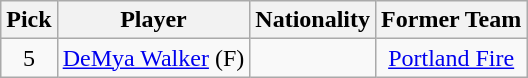<table class="wikitable">
<tr>
<th>Pick</th>
<th>Player</th>
<th>Nationality</th>
<th>Former Team</th>
</tr>
<tr align="center">
<td>5</td>
<td><a href='#'>DeMya Walker</a> (F)</td>
<td></td>
<td><a href='#'>Portland Fire</a></td>
</tr>
</table>
